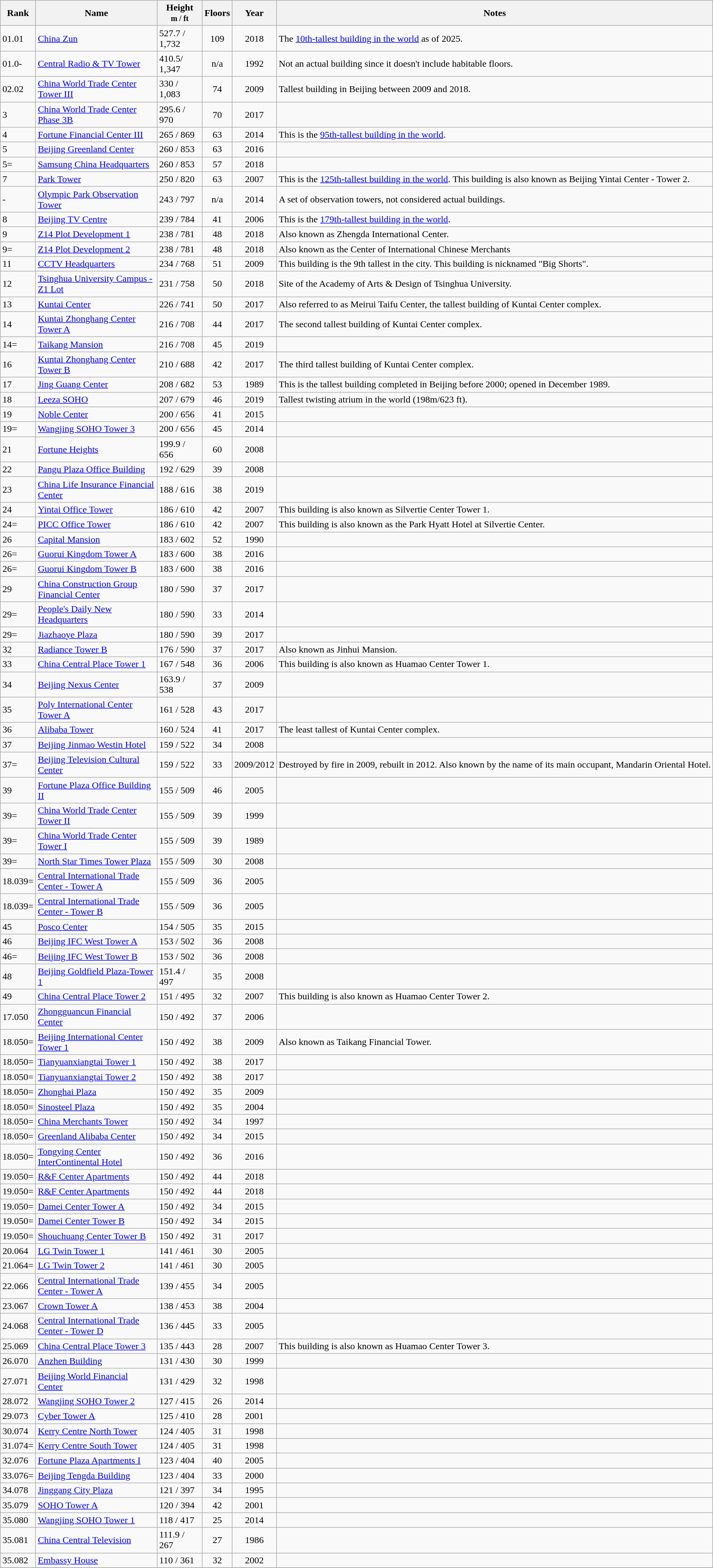<table class="wikitable sortable">
<tr>
<th>Rank</th>
<th width="200px">Name</th>
<th width="70px">Height<br><small>m / ft</small></th>
<th width="30px">Floors</th>
<th>Year</th>
<th class="unsortable">Notes</th>
</tr>
<tr>
<td><span>01.0</span>1</td>
<td><a href='#'>China Zun</a></td>
<td>527.7 / 1,732</td>
<td align="center">109</td>
<td align="center">2018</td>
<td>The <a href='#'>10th-tallest building in the world</a> as of 2025.</td>
</tr>
<tr>
<td><span>01.0</span>-</td>
<td><a href='#'>Central Radio & TV Tower</a></td>
<td>410.5/ 1,347</td>
<td align="center">n/a</td>
<td align="center">1992</td>
<td>Not an actual building since it doesn't include habitable floors.</td>
</tr>
<tr>
<td><span>02.0</span>2</td>
<td><a href='#'>China World Trade Center Tower III</a></td>
<td>330 / 1,083</td>
<td align="center">74</td>
<td align="center">2009</td>
<td>Tallest building in Beijing between 2009 and 2018.</td>
</tr>
<tr>
<td>3</td>
<td><a href='#'>China World Trade Center Phase 3B</a></td>
<td>295.6 / 970</td>
<td align="center">70</td>
<td align="center">2017</td>
<td></td>
</tr>
<tr>
<td>4</td>
<td><a href='#'>Fortune Financial Center III</a></td>
<td>265 / 869</td>
<td align="center">63</td>
<td align="center">2014</td>
<td>This is the <a href='#'>95th-tallest building in the world</a>.</td>
</tr>
<tr>
<td>5</td>
<td><a href='#'>Beijing Greenland Center</a></td>
<td>260 / 853</td>
<td align="center">63</td>
<td align="center">2016</td>
<td></td>
</tr>
<tr>
<td>5=</td>
<td><a href='#'>Samsung China Headquarters</a></td>
<td>260 / 853</td>
<td align="center">57</td>
<td align="center">2018</td>
<td></td>
</tr>
<tr>
<td>7</td>
<td><a href='#'>Park Tower</a></td>
<td>250 / 820</td>
<td align="center">63</td>
<td align="center">2007</td>
<td>This is the <a href='#'>125th-tallest building in the world</a>. This building is also known as Beijing Yintai Center - Tower 2.</td>
</tr>
<tr>
<td>-</td>
<td><a href='#'>Olympic Park Observation Tower</a></td>
<td>243 / 797</td>
<td align="center">n/a</td>
<td align="center">2014</td>
<td>A set of observation towers, not considered actual buildings.</td>
</tr>
<tr>
<td>8</td>
<td><a href='#'>Beijing TV Centre</a></td>
<td>239 / 784</td>
<td align="center">41</td>
<td align="center">2006</td>
<td>This is the <a href='#'>179th-tallest building in the world</a>.</td>
</tr>
<tr>
<td>9</td>
<td><a href='#'>Z14 Plot Development 1</a></td>
<td>238 / 781</td>
<td align="center">48</td>
<td align="center">2018</td>
<td>Also known as Zhengda International Center.</td>
</tr>
<tr>
<td>9=</td>
<td><a href='#'>Z14 Plot Development 2</a></td>
<td>238 / 781</td>
<td align="center">48</td>
<td align="center">2018</td>
<td>Also known as the Center of International Chinese Merchants </td>
</tr>
<tr>
<td>11</td>
<td><a href='#'>CCTV Headquarters</a></td>
<td>234 / 768</td>
<td align="center">51</td>
<td align="center">2009</td>
<td>This building is the 9th tallest in the city. This building is nicknamed "Big Shorts".</td>
</tr>
<tr>
<td>12</td>
<td><a href='#'>Tsinghua University Campus - Z1 Lot</a></td>
<td>231 / 758</td>
<td align="center">50</td>
<td align="center">2018</td>
<td>Site of the Academy of Arts & Design of Tsinghua University.</td>
</tr>
<tr>
<td>13</td>
<td><a href='#'>Kuntai Center</a></td>
<td>226 / 741</td>
<td align="center">50</td>
<td align="center">2017</td>
<td>Also referred to as Meirui Taifu Center, the tallest building of Kuntai Center complex.</td>
</tr>
<tr>
<td>14</td>
<td><a href='#'>Kuntai Zhonghang Center Tower A</a></td>
<td>216 / 708</td>
<td align="center">44</td>
<td align="center">2017</td>
<td>The second tallest building of Kuntai Center complex.</td>
</tr>
<tr>
<td>14=</td>
<td><a href='#'>Taikang Mansion</a></td>
<td>216 / 708</td>
<td align="center">45</td>
<td align="center">2019</td>
<td></td>
</tr>
<tr>
<td>16</td>
<td><a href='#'>Kuntai Zhonghang Center Tower B</a></td>
<td>210 / 688</td>
<td align="center">42</td>
<td align="center">2017</td>
<td>The third tallest building of Kuntai Center complex.</td>
</tr>
<tr>
<td>17</td>
<td><a href='#'>Jing Guang Center</a></td>
<td>208 / 682</td>
<td align="center">53</td>
<td align="center">1989</td>
<td>This is the tallest building completed in Beijing before 2000; opened in December 1989.</td>
</tr>
<tr>
<td>18</td>
<td><a href='#'>Leeza SOHO</a></td>
<td>207 / 679</td>
<td align="center">46</td>
<td align="center">2019</td>
<td>Tallest twisting atrium in the world (198m/623 ft).</td>
</tr>
<tr>
<td>19</td>
<td><a href='#'>Noble Center</a></td>
<td>200 / 656</td>
<td align="center">41</td>
<td align="center">2015</td>
<td></td>
</tr>
<tr>
<td>19=</td>
<td><a href='#'>Wangjing SOHO Tower 3</a></td>
<td>200 / 656</td>
<td align="center">45</td>
<td align="center">2014</td>
<td></td>
</tr>
<tr>
<td>21</td>
<td><a href='#'>Fortune Heights</a></td>
<td>199.9 / 656</td>
<td align="center">60</td>
<td align="center">2008</td>
<td></td>
</tr>
<tr>
<td>22</td>
<td><a href='#'>Pangu Plaza Office Building</a></td>
<td>192 / 629</td>
<td align="center">39</td>
<td align="center">2008</td>
<td></td>
</tr>
<tr>
<td>23</td>
<td><a href='#'>China Life Insurance Financial Center</a></td>
<td>188 / 616</td>
<td align="center">38</td>
<td align="center">2019</td>
<td></td>
</tr>
<tr>
<td>24</td>
<td><a href='#'>Yintai Office Tower</a></td>
<td>186 / 610</td>
<td align="center">42</td>
<td align="center">2007</td>
<td>This building is also known as Silvertie Center Tower 1.</td>
</tr>
<tr>
<td>24=</td>
<td><a href='#'>PICC Office Tower</a></td>
<td>186 / 610</td>
<td align="center">42</td>
<td align="center">2007</td>
<td>This building is also known as the Park Hyatt Hotel at Silvertie Center.</td>
</tr>
<tr>
<td>26</td>
<td><a href='#'>Capital Mansion</a></td>
<td>183 / 602</td>
<td align="center">52</td>
<td align="center">1990</td>
<td></td>
</tr>
<tr>
<td>26=</td>
<td><a href='#'>Guorui Kingdom Tower A</a></td>
<td>183 / 600</td>
<td align="center">38</td>
<td align="center">2016</td>
<td></td>
</tr>
<tr>
<td>26=</td>
<td><a href='#'>Guorui Kingdom Tower B</a></td>
<td>183 / 600</td>
<td align="center">38</td>
<td align="center">2016</td>
<td></td>
</tr>
<tr>
<td>29</td>
<td><a href='#'>China Construction Group Financial Center</a></td>
<td>180 / 590</td>
<td align="center">37</td>
<td align="center">2017</td>
<td></td>
</tr>
<tr>
<td>29=</td>
<td><a href='#'>People's Daily New Headquarters</a></td>
<td>180 / 590</td>
<td align="center">33</td>
<td align="center">2014</td>
<td></td>
</tr>
<tr>
<td>29=</td>
<td><a href='#'>Jiazhaoye Plaza</a></td>
<td>180 / 590</td>
<td align="center">39</td>
<td align="center">2017</td>
<td></td>
</tr>
<tr>
<td>32</td>
<td><a href='#'>Radiance Tower B</a></td>
<td>176 / 590</td>
<td align="center">37</td>
<td align="center">2017</td>
<td>Also known as Jinhui Mansion.</td>
</tr>
<tr>
<td>33</td>
<td><a href='#'>China Central Place Tower 1</a></td>
<td>167 / 548</td>
<td align="center">36</td>
<td align="center">2006</td>
<td>This building is also known as Huamao Center Tower 1.</td>
</tr>
<tr>
<td>34</td>
<td><a href='#'>Beijing Nexus Center</a></td>
<td>163.9 / 538</td>
<td align="center">37</td>
<td align="center">2009</td>
<td></td>
</tr>
<tr>
<td>35</td>
<td><a href='#'>Poly International Center Tower A</a></td>
<td>161 / 528</td>
<td align="center">43</td>
<td align="center">2017</td>
<td></td>
</tr>
<tr>
<td>36</td>
<td><a href='#'>Alibaba Tower</a></td>
<td>160 / 524</td>
<td align="center">41</td>
<td align="center">2017</td>
<td>The least tallest of Kuntai Center complex.</td>
</tr>
<tr>
<td>37</td>
<td><a href='#'>Beijing Jinmao Westin Hotel</a></td>
<td>159 / 522</td>
<td align="center">34</td>
<td align="center">2008</td>
<td></td>
</tr>
<tr>
<td>37=</td>
<td><a href='#'>Beijing Television Cultural Center</a></td>
<td>159 / 522</td>
<td align="center">33</td>
<td align="center">2009/2012</td>
<td>Destroyed by fire in 2009, rebuilt in 2012. Also known by the name of its main occupant, Mandarin Oriental Hotel.</td>
</tr>
<tr>
<td>39</td>
<td><a href='#'>Fortune Plaza Office Building II</a></td>
<td>155 / 509</td>
<td align="center">46</td>
<td align="center">2005</td>
<td></td>
</tr>
<tr>
<td>39=</td>
<td><a href='#'>China World Trade Center Tower II</a></td>
<td>155 / 509</td>
<td align="center">39</td>
<td align="center">1999</td>
<td></td>
</tr>
<tr>
<td>39=</td>
<td><a href='#'>China World Trade Center Tower I</a></td>
<td>155 / 509</td>
<td align="center">39</td>
<td align="center">1989</td>
<td></td>
</tr>
<tr>
<td>39=</td>
<td><a href='#'>North Star Times Tower Plaza</a></td>
<td>155 / 509</td>
<td align="center">30</td>
<td align="center">2008</td>
<td></td>
</tr>
<tr>
<td><span>18.0</span>39=</td>
<td><a href='#'>Central International Trade Center - Tower A</a></td>
<td>155 / 509</td>
<td align="center">36</td>
<td align="center">2005</td>
<td></td>
</tr>
<tr>
<td><span>18.0</span>39=</td>
<td><a href='#'>Central International Trade Center - Tower B</a></td>
<td>155 / 509</td>
<td align="center">36</td>
<td align="center">2005</td>
<td></td>
</tr>
<tr>
<td>45</td>
<td><a href='#'>Posco Center</a></td>
<td>154 / 505</td>
<td align="center">35</td>
<td align="center">2015</td>
<td></td>
</tr>
<tr>
<td>46</td>
<td><a href='#'>Beijing IFC West Tower A</a></td>
<td>153 / 502</td>
<td align="center">36</td>
<td align="center">2008</td>
<td></td>
</tr>
<tr>
<td>46=</td>
<td><a href='#'>Beijing IFC West Tower B</a></td>
<td>153 / 502</td>
<td align="center">36</td>
<td align="center">2008</td>
<td></td>
</tr>
<tr>
<td>48</td>
<td><a href='#'>Beijing Goldfield Plaza-Tower 1</a></td>
<td>151.4 / 497</td>
<td align="center">35</td>
<td align="center">2008</td>
<td></td>
</tr>
<tr>
<td>49</td>
<td><a href='#'>China Central Place Tower 2</a></td>
<td>151 / 495</td>
<td align="center">32</td>
<td align="center">2007</td>
<td>This building is also known as Huamao Center Tower 2.</td>
</tr>
<tr>
<td><span>17.0</span>50</td>
<td><a href='#'>Zhongguancun Financial Center</a></td>
<td>150 / 492</td>
<td align="center">37</td>
<td align="center">2006</td>
<td></td>
</tr>
<tr>
<td><span>18.0</span>50=</td>
<td><a href='#'>Beijing International Center Tower 1</a></td>
<td>150 / 492</td>
<td align="center">38</td>
<td align="center">2009</td>
<td>Also known as Taikang Financial Tower.</td>
</tr>
<tr>
<td><span>18.0</span>50=</td>
<td><a href='#'>Tianyuanxiangtai Tower 1</a></td>
<td>150 / 492</td>
<td align="center">38</td>
<td align="center">2017</td>
<td></td>
</tr>
<tr>
<td><span>18.0</span>50=</td>
<td><a href='#'>Tianyuanxiangtai Tower 2</a></td>
<td>150 / 492</td>
<td align="center">38</td>
<td align="center">2017</td>
<td></td>
</tr>
<tr>
<td><span>18.0</span>50=</td>
<td><a href='#'>Zhonghai Plaza</a></td>
<td>150 / 492</td>
<td align="center">35</td>
<td align="center">2009</td>
<td></td>
</tr>
<tr>
<td><span>18.0</span>50=</td>
<td><a href='#'>Sinosteel Plaza</a></td>
<td>150 / 492</td>
<td align="center">35</td>
<td align="center">2004</td>
<td></td>
</tr>
<tr>
<td><span>18.0</span>50=</td>
<td><a href='#'>China Merchants Tower</a></td>
<td>150 / 492</td>
<td align="center">34</td>
<td align="center">1997</td>
<td></td>
</tr>
<tr>
<td><span>18.0</span>50=</td>
<td><a href='#'>Greenland Alibaba Center</a></td>
<td>150 / 492</td>
<td align="center">34</td>
<td align="center">2015</td>
<td></td>
</tr>
<tr>
<td><span>18.0</span>50=</td>
<td><a href='#'>Tongying Center InterContinental Hotel</a></td>
<td>150 / 492</td>
<td align="center">36</td>
<td align="center">2016</td>
<td></td>
</tr>
<tr>
<td><span>19.0</span>50=</td>
<td><a href='#'>R&F Center Apartments</a></td>
<td>150 / 492</td>
<td align="center">44</td>
<td align="center">2018</td>
<td></td>
</tr>
<tr>
<td><span>19.0</span>50=</td>
<td><a href='#'>R&F Center Apartments</a></td>
<td>150 / 492</td>
<td align="center">44</td>
<td align="center">2018</td>
<td></td>
</tr>
<tr>
<td><span>19.0</span>50=</td>
<td><a href='#'>Damei Center Tower A</a></td>
<td>150 / 492</td>
<td align="center">34</td>
<td align="center">2015</td>
<td></td>
</tr>
<tr>
<td><span>19.0</span>50=</td>
<td><a href='#'>Damei Center Tower B</a></td>
<td>150 / 492</td>
<td align="center">34</td>
<td align="center">2015</td>
<td></td>
</tr>
<tr>
<td><span>19.0</span>50=</td>
<td><a href='#'>Shouchuang Center Tower B</a></td>
<td>150 / 492</td>
<td align="center">31</td>
<td align="center">2017</td>
<td></td>
</tr>
<tr>
<td><span>20.0</span>64</td>
<td><a href='#'>LG Twin Tower 1</a></td>
<td>141 / 461</td>
<td align="center">30</td>
<td align="center">2005</td>
<td></td>
</tr>
<tr>
<td><span>21.0</span>64=</td>
<td><a href='#'>LG Twin Tower 2</a></td>
<td>141 / 461</td>
<td align="center">30</td>
<td align="center">2005</td>
<td></td>
</tr>
<tr>
<td><span>22.0</span>66</td>
<td><a href='#'>Central International Trade Center - Tower A</a></td>
<td>139 / 455</td>
<td align="center">34</td>
<td align="center">2005</td>
<td></td>
</tr>
<tr>
<td><span>23.0</span>67</td>
<td><a href='#'>Crown Tower A</a></td>
<td>138 / 453</td>
<td align="center">38</td>
<td align="center">2004</td>
<td></td>
</tr>
<tr>
<td><span>24.0</span>68</td>
<td><a href='#'>Central International Trade Center - Tower D</a></td>
<td>136 / 445</td>
<td align="center">33</td>
<td align="center">2005</td>
<td></td>
</tr>
<tr>
<td><span>25.0</span>69</td>
<td><a href='#'>China Central Place Tower 3</a></td>
<td>135 / 443</td>
<td align="center">28</td>
<td align="center">2007</td>
<td>This building is also known as Huamao Center Tower 3.</td>
</tr>
<tr>
<td><span>26.0</span>70</td>
<td><a href='#'>Anzhen Building</a></td>
<td>131 / 430</td>
<td align="center">30</td>
<td align="center">1999</td>
<td></td>
</tr>
<tr>
<td><span>27.0</span>71</td>
<td><a href='#'>Beijing World Financial Center</a></td>
<td>131 / 429</td>
<td align="center">32</td>
<td align="center">1998</td>
<td></td>
</tr>
<tr>
<td><span>28.0</span>72</td>
<td><a href='#'>Wangjing SOHO Tower 2</a></td>
<td>127 / 415</td>
<td align="center">26</td>
<td align="center">2014</td>
<td></td>
</tr>
<tr>
<td><span>29.0</span>73</td>
<td><a href='#'>Cyber Tower A</a></td>
<td>125 / 410</td>
<td align="center">28</td>
<td align="center">2001</td>
<td></td>
</tr>
<tr>
<td><span>30.0</span>74</td>
<td><a href='#'>Kerry Centre North Tower</a></td>
<td>124 / 405</td>
<td align="center">31</td>
<td align="center">1998</td>
<td></td>
</tr>
<tr>
<td><span>31.0</span>74=</td>
<td><a href='#'>Kerry Centre South Tower</a></td>
<td>124 / 405</td>
<td align="center">31</td>
<td align="center">1998</td>
<td></td>
</tr>
<tr>
<td><span>32.0</span>76</td>
<td><a href='#'>Fortune Plaza Apartments I</a></td>
<td>123 / 404</td>
<td align="center">40</td>
<td align="center">2005</td>
<td></td>
</tr>
<tr>
<td><span>33.0</span>76=</td>
<td><a href='#'>Beijing Tengda Building</a></td>
<td>123 / 404</td>
<td align="center">33</td>
<td align="center">2000</td>
<td></td>
</tr>
<tr>
<td><span>34.0</span>78</td>
<td><a href='#'>Jinggang City Plaza</a></td>
<td>121 / 397</td>
<td align="center">34</td>
<td align="center">1995</td>
<td></td>
</tr>
<tr>
<td><span>35.0</span>79</td>
<td><a href='#'>SOHO Tower A</a></td>
<td>120 / 394</td>
<td align="center">42</td>
<td align="center">2001</td>
<td></td>
</tr>
<tr>
<td><span>35.0</span>80</td>
<td><a href='#'>Wangjing SOHO Tower 1</a></td>
<td>118 / 417</td>
<td align="center">25</td>
<td align="center">2014</td>
<td></td>
</tr>
<tr>
<td><span>35.0</span>81</td>
<td><a href='#'>China Central Television</a></td>
<td>111.9 / 267</td>
<td align="center">27</td>
<td align="center">1986</td>
<td></td>
</tr>
<tr>
<td><span>35.0</span>82</td>
<td><a href='#'>Embassy House</a></td>
<td>110 / 361</td>
<td align="center">32</td>
<td align="center">2002</td>
<td></td>
</tr>
<tr>
</tr>
</table>
